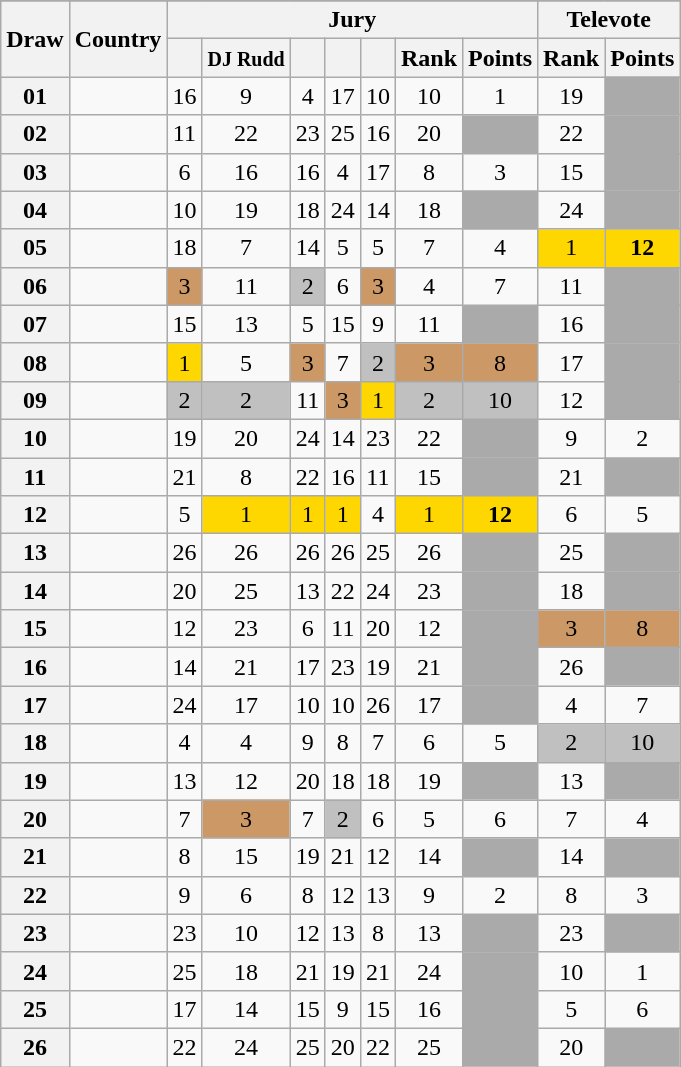<table class="sortable wikitable collapsible plainrowheaders" style="text-align:center;">
<tr>
</tr>
<tr>
<th scope="col" rowspan="2">Draw</th>
<th scope="col" rowspan="2">Country</th>
<th scope="col" colspan="7">Jury</th>
<th scope="col" colspan="2">Televote</th>
</tr>
<tr>
<th scope="col"><small></small></th>
<th scope="col"><small>DJ Rudd</small></th>
<th scope="col"><small></small></th>
<th scope="col"><small></small></th>
<th scope="col"><small></small></th>
<th scope="col">Rank</th>
<th scope="col">Points</th>
<th scope="col">Rank</th>
<th scope="col">Points</th>
</tr>
<tr>
<th scope="row" style="text-align:center;">01</th>
<td style="text-align:left;"></td>
<td>16</td>
<td>9</td>
<td>4</td>
<td>17</td>
<td>10</td>
<td>10</td>
<td>1</td>
<td>19</td>
<td style="background:#AAAAAA;"></td>
</tr>
<tr>
<th scope="row" style="text-align:center;">02</th>
<td style="text-align:left;"></td>
<td>11</td>
<td>22</td>
<td>23</td>
<td>25</td>
<td>16</td>
<td>20</td>
<td style="background:#AAAAAA;"></td>
<td>22</td>
<td style="background:#AAAAAA;"></td>
</tr>
<tr>
<th scope="row" style="text-align:center;">03</th>
<td style="text-align:left;"></td>
<td>6</td>
<td>16</td>
<td>16</td>
<td>4</td>
<td>17</td>
<td>8</td>
<td>3</td>
<td>15</td>
<td style="background:#AAAAAA;"></td>
</tr>
<tr>
<th scope="row" style="text-align:center;">04</th>
<td style="text-align:left;"></td>
<td>10</td>
<td>19</td>
<td>18</td>
<td>24</td>
<td>14</td>
<td>18</td>
<td style="background:#AAAAAA;"></td>
<td>24</td>
<td style="background:#AAAAAA;"></td>
</tr>
<tr>
<th scope="row" style="text-align:center;">05</th>
<td style="text-align:left;"></td>
<td>18</td>
<td>7</td>
<td>14</td>
<td>5</td>
<td>5</td>
<td>7</td>
<td>4</td>
<td style="background:gold;">1</td>
<td style="background:gold;"><strong>12</strong></td>
</tr>
<tr>
<th scope="row" style="text-align:center;">06</th>
<td style="text-align:left;"></td>
<td style="background:#CC9966;">3</td>
<td>11</td>
<td style="background:silver;">2</td>
<td>6</td>
<td style="background:#CC9966;">3</td>
<td>4</td>
<td>7</td>
<td>11</td>
<td style="background:#AAAAAA;"></td>
</tr>
<tr>
<th scope="row" style="text-align:center;">07</th>
<td style="text-align:left;"></td>
<td>15</td>
<td>13</td>
<td>5</td>
<td>15</td>
<td>9</td>
<td>11</td>
<td style="background:#AAAAAA;"></td>
<td>16</td>
<td style="background:#AAAAAA;"></td>
</tr>
<tr>
<th scope="row" style="text-align:center;">08</th>
<td style="text-align:left;"></td>
<td style="background:gold;">1</td>
<td>5</td>
<td style="background:#CC9966;">3</td>
<td>7</td>
<td style="background:silver;">2</td>
<td style="background:#CC9966;">3</td>
<td style="background:#CC9966;">8</td>
<td>17</td>
<td style="background:#AAAAAA;"></td>
</tr>
<tr>
<th scope="row" style="text-align:center;">09</th>
<td style="text-align:left;"></td>
<td style="background:silver;">2</td>
<td style="background:silver;">2</td>
<td>11</td>
<td style="background:#CC9966;">3</td>
<td style="background:gold;">1</td>
<td style="background:silver;">2</td>
<td style="background:silver;">10</td>
<td>12</td>
<td style="background:#AAAAAA;"></td>
</tr>
<tr>
<th scope="row" style="text-align:center;">10</th>
<td style="text-align:left;"></td>
<td>19</td>
<td>20</td>
<td>24</td>
<td>14</td>
<td>23</td>
<td>22</td>
<td style="background:#AAAAAA;"></td>
<td>9</td>
<td>2</td>
</tr>
<tr>
<th scope="row" style="text-align:center;">11</th>
<td style="text-align:left;"></td>
<td>21</td>
<td>8</td>
<td>22</td>
<td>16</td>
<td>11</td>
<td>15</td>
<td style="background:#AAAAAA;"></td>
<td>21</td>
<td style="background:#AAAAAA;"></td>
</tr>
<tr>
<th scope="row" style="text-align:center;">12</th>
<td style="text-align:left;"></td>
<td>5</td>
<td style="background:gold;">1</td>
<td style="background:gold;">1</td>
<td style="background:gold;">1</td>
<td>4</td>
<td style="background:gold;">1</td>
<td style="background:gold;"><strong>12</strong></td>
<td>6</td>
<td>5</td>
</tr>
<tr>
<th scope="row" style="text-align:center;">13</th>
<td style="text-align:left;"></td>
<td>26</td>
<td>26</td>
<td>26</td>
<td>26</td>
<td>25</td>
<td>26</td>
<td style="background:#AAAAAA;"></td>
<td>25</td>
<td style="background:#AAAAAA;"></td>
</tr>
<tr>
<th scope="row" style="text-align:center;">14</th>
<td style="text-align:left;"></td>
<td>20</td>
<td>25</td>
<td>13</td>
<td>22</td>
<td>24</td>
<td>23</td>
<td style="background:#AAAAAA;"></td>
<td>18</td>
<td style="background:#AAAAAA;"></td>
</tr>
<tr>
<th scope="row" style="text-align:center;">15</th>
<td style="text-align:left;"></td>
<td>12</td>
<td>23</td>
<td>6</td>
<td>11</td>
<td>20</td>
<td>12</td>
<td style="background:#AAAAAA;"></td>
<td style="background:#CC9966;">3</td>
<td style="background:#CC9966;">8</td>
</tr>
<tr>
<th scope="row" style="text-align:center;">16</th>
<td style="text-align:left;"></td>
<td>14</td>
<td>21</td>
<td>17</td>
<td>23</td>
<td>19</td>
<td>21</td>
<td style="background:#AAAAAA;"></td>
<td>26</td>
<td style="background:#AAAAAA;"></td>
</tr>
<tr>
<th scope="row" style="text-align:center;">17</th>
<td style="text-align:left;"></td>
<td>24</td>
<td>17</td>
<td>10</td>
<td>10</td>
<td>26</td>
<td>17</td>
<td style="background:#AAAAAA;"></td>
<td>4</td>
<td>7</td>
</tr>
<tr>
<th scope="row" style="text-align:center;">18</th>
<td style="text-align:left;"></td>
<td>4</td>
<td>4</td>
<td>9</td>
<td>8</td>
<td>7</td>
<td>6</td>
<td>5</td>
<td style="background:silver;">2</td>
<td style="background:silver;">10</td>
</tr>
<tr>
<th scope="row" style="text-align:center;">19</th>
<td style="text-align:left;"></td>
<td>13</td>
<td>12</td>
<td>20</td>
<td>18</td>
<td>18</td>
<td>19</td>
<td style="background:#AAAAAA;"></td>
<td>13</td>
<td style="background:#AAAAAA;"></td>
</tr>
<tr>
<th scope="row" style="text-align:center;">20</th>
<td style="text-align:left;"></td>
<td>7</td>
<td style="background:#CC9966;">3</td>
<td>7</td>
<td style="background:silver;">2</td>
<td>6</td>
<td>5</td>
<td>6</td>
<td>7</td>
<td>4</td>
</tr>
<tr>
<th scope="row" style="text-align:center;">21</th>
<td style="text-align:left;"></td>
<td>8</td>
<td>15</td>
<td>19</td>
<td>21</td>
<td>12</td>
<td>14</td>
<td style="background:#AAAAAA;"></td>
<td>14</td>
<td style="background:#AAAAAA;"></td>
</tr>
<tr>
<th scope="row" style="text-align:center;">22</th>
<td style="text-align:left;"></td>
<td>9</td>
<td>6</td>
<td>8</td>
<td>12</td>
<td>13</td>
<td>9</td>
<td>2</td>
<td>8</td>
<td>3</td>
</tr>
<tr>
<th scope="row" style="text-align:center;">23</th>
<td style="text-align:left;"></td>
<td>23</td>
<td>10</td>
<td>12</td>
<td>13</td>
<td>8</td>
<td>13</td>
<td style="background:#AAAAAA;"></td>
<td>23</td>
<td style="background:#AAAAAA;"></td>
</tr>
<tr>
<th scope="row" style="text-align:center;">24</th>
<td style="text-align:left;"></td>
<td>25</td>
<td>18</td>
<td>21</td>
<td>19</td>
<td>21</td>
<td>24</td>
<td style="background:#AAAAAA;"></td>
<td>10</td>
<td>1</td>
</tr>
<tr>
<th scope="row" style="text-align:center;">25</th>
<td style="text-align:left;"></td>
<td>17</td>
<td>14</td>
<td>15</td>
<td>9</td>
<td>15</td>
<td>16</td>
<td style="background:#AAAAAA;"></td>
<td>5</td>
<td>6</td>
</tr>
<tr>
<th scope="row" style="text-align:center;">26</th>
<td style="text-align:left;"></td>
<td>22</td>
<td>24</td>
<td>25</td>
<td>20</td>
<td>22</td>
<td>25</td>
<td style="background:#AAAAAA;"></td>
<td>20</td>
<td style="background:#AAAAAA;"></td>
</tr>
</table>
